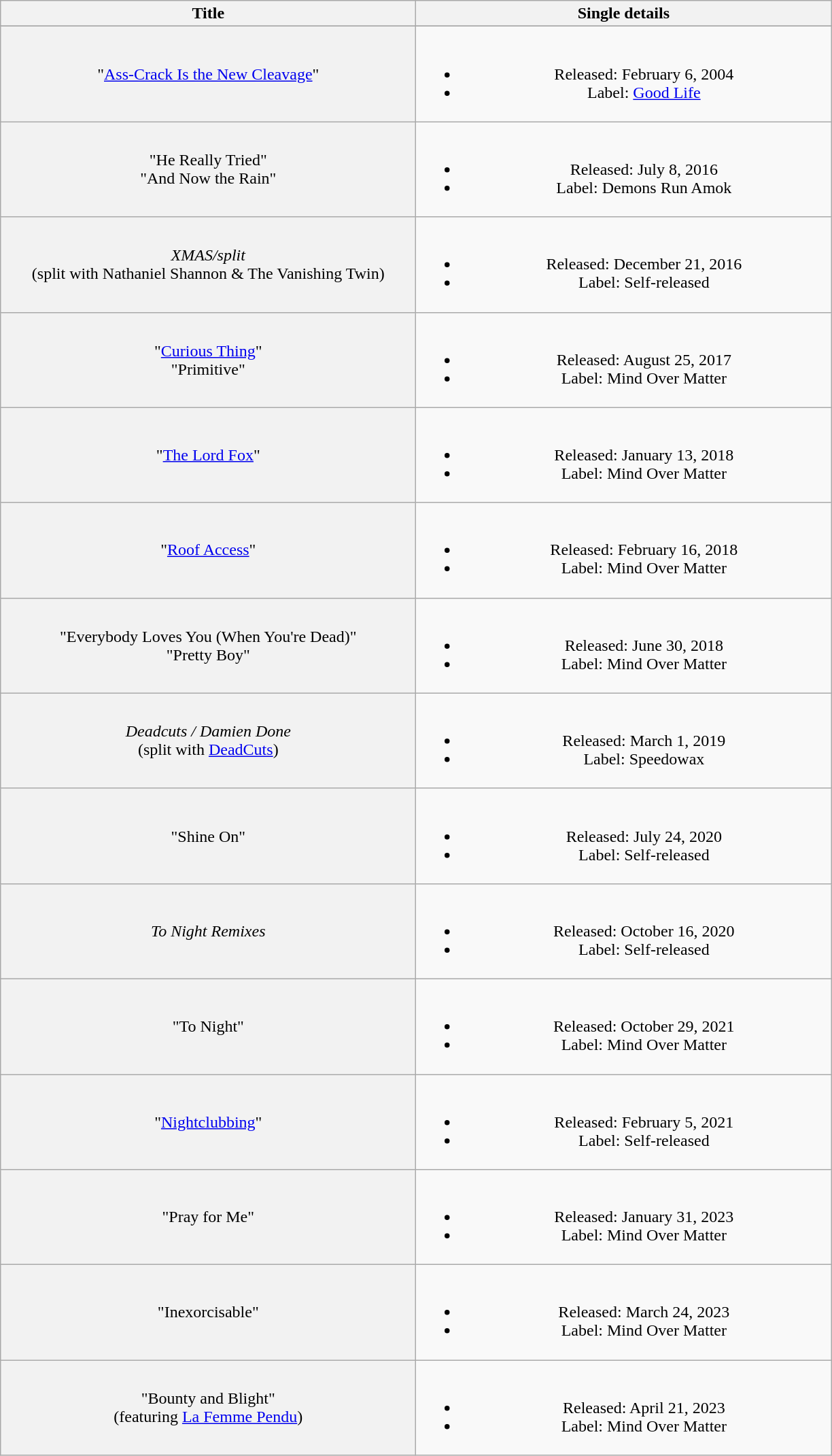<table class="wikitable plainrowheaders" style="text-align:center;" border="1">
<tr>
<th rowspan="1" scope="col" style="width:25em;">Title<br></th>
<th rowspan="1" scope="col" style="width:25em;">Single details</th>
</tr>
<tr>
</tr>
<tr>
<th scope="row" style="font-weight:normal;">"<a href='#'>Ass-Crack Is the New Cleavage</a>"</th>
<td><br><ul><li>Released: February 6, 2004</li><li>Label: <a href='#'>Good Life</a></li></ul></td>
</tr>
<tr>
<th scope="row" style="font-weight:normal;">"He Really Tried"<br>"And Now the Rain"</th>
<td><br><ul><li>Released: July 8, 2016</li><li>Label: Demons Run Amok</li></ul></td>
</tr>
<tr>
<th scope="row" style="font-weight:normal;"><em>XMAS/split</em><br><span>(split with Nathaniel Shannon & The Vanishing Twin)</span></th>
<td><br><ul><li>Released: December 21, 2016</li><li>Label: Self-released</li></ul></td>
</tr>
<tr>
<th scope="row" style="font-weight:normal;">"<a href='#'>Curious Thing</a>"<br>"Primitive"</th>
<td><br><ul><li>Released: August 25, 2017</li><li>Label: Mind Over Matter</li></ul></td>
</tr>
<tr>
<th scope="row" style="font-weight:normal;">"<a href='#'>The Lord Fox</a>"</th>
<td><br><ul><li>Released: January 13, 2018</li><li>Label: Mind Over Matter</li></ul></td>
</tr>
<tr>
<th scope="row" style="font-weight:normal;">"<a href='#'>Roof Access</a>"</th>
<td><br><ul><li>Released: February 16, 2018</li><li>Label: Mind Over Matter</li></ul></td>
</tr>
<tr>
<th scope="row" style="font-weight:normal;">"Everybody Loves You (When You're Dead)"<br>"Pretty Boy"</th>
<td><br><ul><li>Released: June 30, 2018</li><li>Label: Mind Over Matter</li></ul></td>
</tr>
<tr>
<th scope="row" style="font-weight:normal;"><em>Deadcuts / Damien Done</em><br><span>(split with <a href='#'>DeadCuts</a>)</span></th>
<td><br><ul><li>Released: March 1, 2019</li><li>Label: Speedowax</li></ul></td>
</tr>
<tr>
<th scope="row" style="font-weight:normal;">"Shine On"</th>
<td><br><ul><li>Released: July 24, 2020</li><li>Label: Self-released</li></ul></td>
</tr>
<tr>
<th scope="row" style="font-weight:normal;"><em>To Night Remixes</em></th>
<td><br><ul><li>Released: October 16, 2020</li><li>Label: Self-released</li></ul></td>
</tr>
<tr>
<th scope="row" style="font-weight:normal;">"To Night"</th>
<td><br><ul><li>Released: October 29, 2021</li><li>Label: Mind Over Matter</li></ul></td>
</tr>
<tr>
<th scope="row" style="font-weight:normal;">"<a href='#'>Nightclubbing</a>"</th>
<td><br><ul><li>Released: February 5, 2021</li><li>Label: Self-released</li></ul></td>
</tr>
<tr>
<th scope="row" style="font-weight:normal;">"Pray for Me"</th>
<td><br><ul><li>Released: January 31, 2023</li><li>Label: Mind Over Matter</li></ul></td>
</tr>
<tr>
<th scope="row" style="font-weight:normal;">"Inexorcisable"</th>
<td><br><ul><li>Released: March 24, 2023</li><li>Label: Mind Over Matter</li></ul></td>
</tr>
<tr>
<th scope="row" style="font-weight:normal;">"Bounty and Blight"<br><span>(featuring <a href='#'>La Femme Pendu</a>)</span></th>
<td><br><ul><li>Released: April 21, 2023</li><li>Label: Mind Over Matter</li></ul></td>
</tr>
</table>
